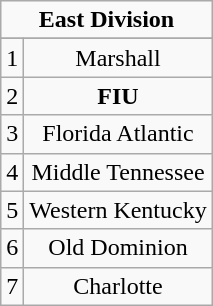<table class="wikitable">
<tr align="center">
<td align="center" Colspan="2"><strong>East Division</strong></td>
</tr>
<tr align="center">
</tr>
<tr align="center">
<td>1</td>
<td>Marshall</td>
</tr>
<tr align="center">
<td>2</td>
<td><strong>FIU</strong></td>
</tr>
<tr align="center">
<td>3</td>
<td>Florida Atlantic</td>
</tr>
<tr align="center">
<td>4</td>
<td>Middle Tennessee</td>
</tr>
<tr align="center">
<td>5</td>
<td>Western Kentucky</td>
</tr>
<tr align="center">
<td>6</td>
<td>Old Dominion</td>
</tr>
<tr align="center">
<td>7</td>
<td>Charlotte</td>
</tr>
</table>
